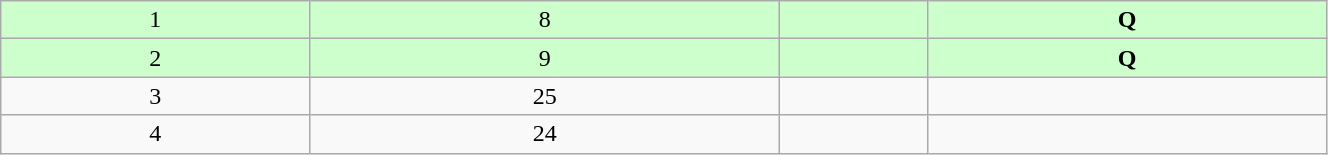<table class="wikitable" style="text-align:center;" width=70%>
<tr bgcolor="#ccffcc">
<td>1</td>
<td>8</td>
<td align=left></td>
<td><strong>Q</strong></td>
</tr>
<tr bgcolor="#ccffcc">
<td>2</td>
<td>9</td>
<td align=left></td>
<td><strong>Q</strong></td>
</tr>
<tr>
<td>3</td>
<td>25</td>
<td align=left></td>
<td></td>
</tr>
<tr>
<td>4</td>
<td>24</td>
<td align=left></td>
<td></td>
</tr>
</table>
